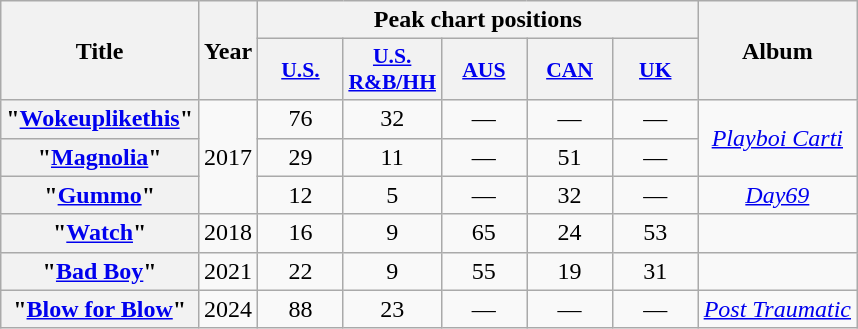<table class="wikitable plainrowheaders" style="text-align:center;">
<tr>
<th rowspan="2">Title</th>
<th rowspan="2">Year</th>
<th colspan="5">Peak chart positions</th>
<th rowspan="2">Album</th>
</tr>
<tr>
<th scope="col" style="width:3.5em;font-size:90%;"><a href='#'>U.S.</a></th>
<th scope="col" style="width:3.5em;font-size:90%;"><a href='#'>U.S.<br>R&B/HH</a></th>
<th scope="col" style="width:3.5em;font-size:90%;"><a href='#'>AUS</a></th>
<th scope="col" style="width:3.5em;font-size:90%;"><a href='#'>CAN</a></th>
<th scope="col" style="width:3.5em;font-size:90%;"><a href='#'>UK</a></th>
</tr>
<tr>
<th scope="row">"<a href='#'>Wokeuplikethis</a>"<br></th>
<td rowspan="3">2017</td>
<td>76</td>
<td>32</td>
<td>—</td>
<td>—</td>
<td>—</td>
<td rowspan="2"><em><a href='#'>Playboi Carti</a></em></td>
</tr>
<tr>
<th scope="row">"<a href='#'>Magnolia</a>"<br></th>
<td>29</td>
<td>11</td>
<td>—</td>
<td>51</td>
<td>—</td>
</tr>
<tr>
<th scope="row">"<a href='#'>Gummo</a>"<br></th>
<td>12</td>
<td>5</td>
<td>—</td>
<td>32</td>
<td>—</td>
<td><em><a href='#'>Day69</a></em></td>
</tr>
<tr>
<th scope="row">"<a href='#'>Watch</a>"<br></th>
<td>2018</td>
<td>16</td>
<td>9</td>
<td>65</td>
<td>24</td>
<td 53>53</td>
<td></td>
</tr>
<tr>
<th scope="row">"<a href='#'>Bad Boy</a>"<br></th>
<td>2021</td>
<td>22</td>
<td>9</td>
<td>55</td>
<td>19</td>
<td>31</td>
<td></td>
</tr>
<tr>
<th scope="row">"<a href='#'>Blow for Blow</a>"<br></th>
<td>2024</td>
<td>88</td>
<td>23</td>
<td>—</td>
<td>—</td>
<td>—</td>
<td><em><a href='#'>Post Traumatic</a></em></td>
</tr>
</table>
